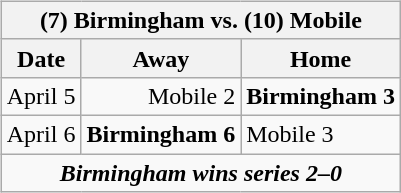<table cellspacing="10">
<tr>
<td valign="top"><br><table class="wikitable">
<tr>
<th bgcolor="#DDDDDD" colspan="4">(7) Birmingham vs. (10) Mobile</th>
</tr>
<tr>
<th>Date</th>
<th>Away</th>
<th>Home</th>
</tr>
<tr>
<td>April 5</td>
<td align="right">Mobile 2</td>
<td><strong>Birmingham 3</strong></td>
</tr>
<tr>
<td>April 6</td>
<td align="right"><strong>Birmingham 6</strong></td>
<td>Mobile 3</td>
</tr>
<tr align="center">
<td colspan="4"><strong><em>Birmingham wins series 2–0</em></strong></td>
</tr>
</table>
</td>
</tr>
</table>
